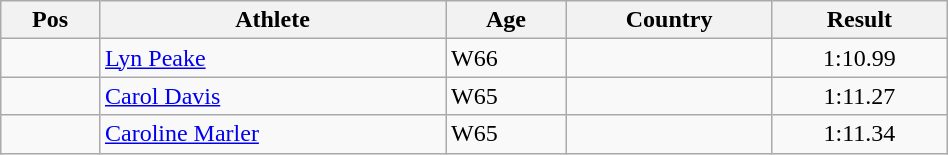<table class="wikitable"  style="text-align:center; width:50%;">
<tr>
<th>Pos</th>
<th>Athlete</th>
<th>Age</th>
<th>Country</th>
<th>Result</th>
</tr>
<tr>
<td align=center></td>
<td align=left><a href='#'>Lyn Peake</a></td>
<td align=left>W66</td>
<td align=left></td>
<td>1:10.99</td>
</tr>
<tr>
<td align=center></td>
<td align=left><a href='#'>Carol Davis</a></td>
<td align=left>W65</td>
<td align=left></td>
<td>1:11.27</td>
</tr>
<tr>
<td align=center></td>
<td align=left><a href='#'>Caroline Marler</a></td>
<td align=left>W65</td>
<td align=left></td>
<td>1:11.34</td>
</tr>
</table>
